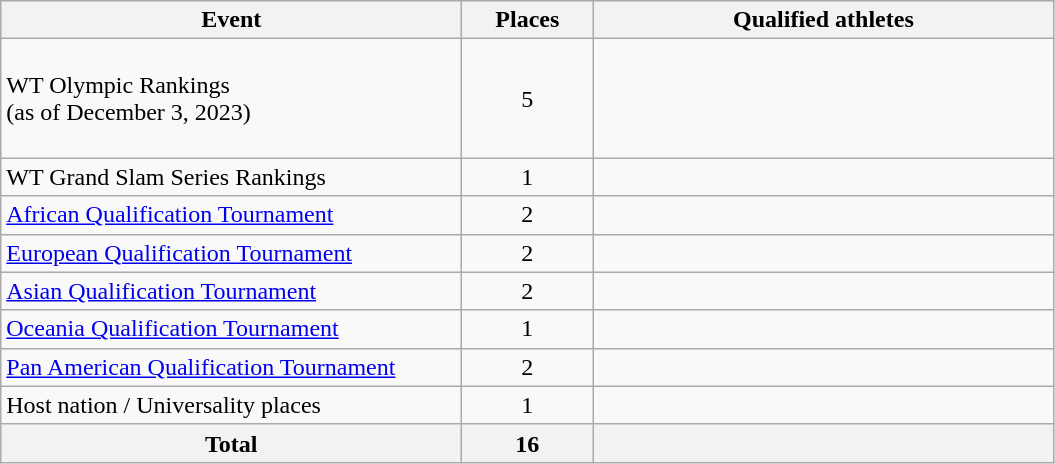<table class="wikitable">
<tr>
<th width=300>Event</th>
<th width=80>Places</th>
<th width=300>Qualified athletes</th>
</tr>
<tr>
<td>WT Olympic Rankings<br>(as of December 3, 2023)</td>
<td align=center>5</td>
<td><br><br><br><br></td>
</tr>
<tr>
<td>WT Grand Slam Series Rankings</td>
<td align=center>1</td>
<td></td>
</tr>
<tr>
<td><a href='#'>African Qualification Tournament</a></td>
<td align="center">2</td>
<td><br></td>
</tr>
<tr>
<td><a href='#'>European Qualification Tournament</a></td>
<td align=center>2</td>
<td><br></td>
</tr>
<tr>
<td><a href='#'>Asian Qualification Tournament</a></td>
<td align="center">2</td>
<td><br></td>
</tr>
<tr>
<td><a href='#'>Oceania Qualification Tournament</a></td>
<td align=center>1</td>
<td></td>
</tr>
<tr>
<td><a href='#'>Pan American Qualification Tournament</a></td>
<td align=center>2</td>
<td><br></td>
</tr>
<tr>
<td>Host nation / Universality places</td>
<td align="center">1</td>
<td></td>
</tr>
<tr>
<th>Total</th>
<th>16</th>
<th></th>
</tr>
</table>
